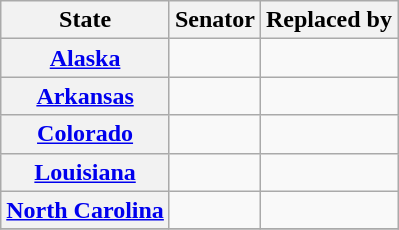<table class="wikitable sortable plainrowheaders">
<tr>
<th scope="col">State</th>
<th scope="col">Senator</th>
<th scope="col">Replaced by</th>
</tr>
<tr>
<th><a href='#'>Alaska</a></th>
<td></td>
<td></td>
</tr>
<tr>
<th><a href='#'>Arkansas</a></th>
<td></td>
<td></td>
</tr>
<tr>
<th><a href='#'>Colorado</a></th>
<td></td>
<td></td>
</tr>
<tr>
<th><a href='#'>Louisiana</a></th>
<td></td>
<td></td>
</tr>
<tr>
<th><a href='#'>North Carolina</a></th>
<td></td>
<td></td>
</tr>
<tr>
</tr>
</table>
